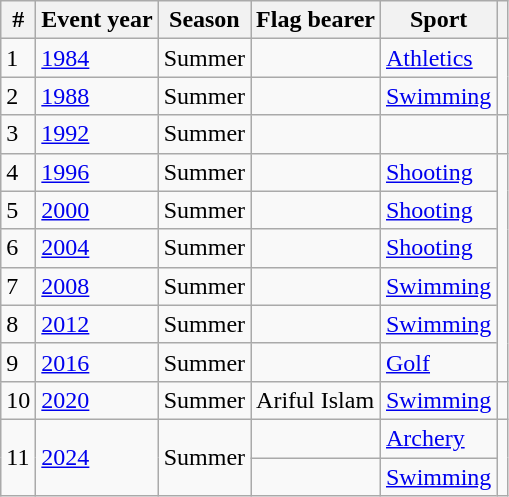<table class="wikitable sortable">
<tr>
<th>#</th>
<th>Event year</th>
<th>Season</th>
<th>Flag bearer</th>
<th>Sport</th>
<th></th>
</tr>
<tr>
<td>1</td>
<td><a href='#'>1984</a></td>
<td>Summer</td>
<td></td>
<td><a href='#'>Athletics</a></td>
<td rowspan=2></td>
</tr>
<tr>
<td>2</td>
<td><a href='#'>1988</a></td>
<td>Summer</td>
<td></td>
<td><a href='#'>Swimming</a></td>
</tr>
<tr>
<td>3</td>
<td><a href='#'>1992</a></td>
<td>Summer</td>
<td></td>
<td></td>
<td></td>
</tr>
<tr>
<td>4</td>
<td><a href='#'>1996</a></td>
<td>Summer</td>
<td></td>
<td><a href='#'>Shooting</a></td>
<td rowspan=6></td>
</tr>
<tr>
<td>5</td>
<td><a href='#'>2000</a></td>
<td>Summer</td>
<td></td>
<td><a href='#'>Shooting</a></td>
</tr>
<tr>
<td>6</td>
<td><a href='#'>2004</a></td>
<td>Summer</td>
<td></td>
<td><a href='#'>Shooting</a></td>
</tr>
<tr>
<td>7</td>
<td><a href='#'>2008</a></td>
<td>Summer</td>
<td></td>
<td><a href='#'>Swimming</a></td>
</tr>
<tr>
<td>8</td>
<td><a href='#'>2012</a></td>
<td>Summer</td>
<td></td>
<td><a href='#'>Swimming</a></td>
</tr>
<tr>
<td>9</td>
<td><a href='#'>2016</a></td>
<td>Summer</td>
<td></td>
<td><a href='#'>Golf</a></td>
</tr>
<tr>
<td>10</td>
<td><a href='#'>2020</a></td>
<td>Summer</td>
<td>Ariful Islam</td>
<td><a href='#'>Swimming</a></td>
<td></td>
</tr>
<tr>
<td rowspan=2>11</td>
<td rowspan=2><a href='#'>2024</a></td>
<td rowspan=2>Summer</td>
<td></td>
<td><a href='#'>Archery</a></td>
<td rowspan=2></td>
</tr>
<tr>
<td></td>
<td><a href='#'>Swimming</a></td>
</tr>
</table>
